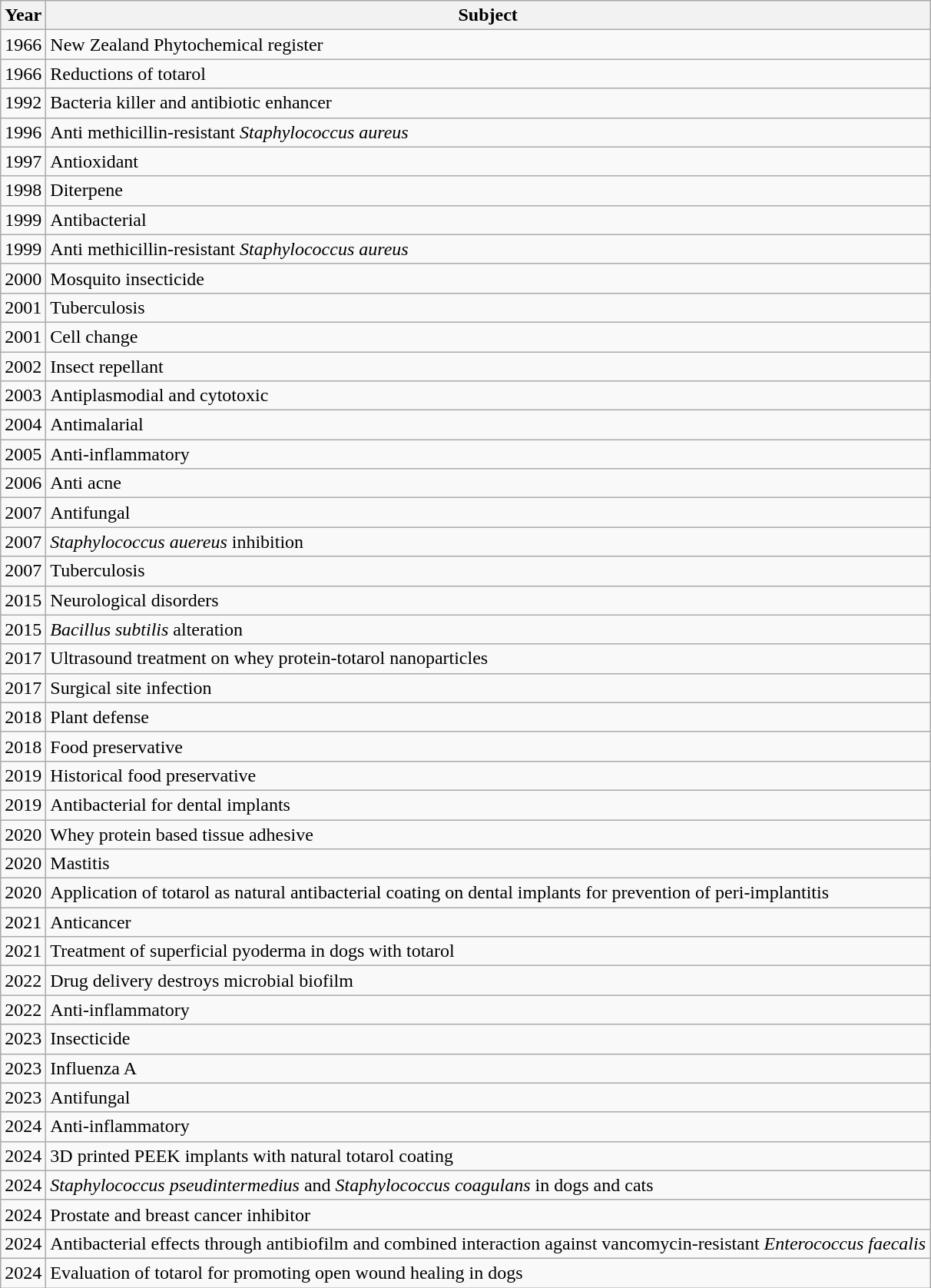<table class="wikitable">
<tr>
<th>Year</th>
<th>Subject</th>
</tr>
<tr>
<td>1966</td>
<td>New Zealand Phytochemical register</td>
</tr>
<tr>
<td>1966</td>
<td>Reductions of totarol</td>
</tr>
<tr>
<td>1992</td>
<td>Bacteria killer and antibiotic enhancer</td>
</tr>
<tr>
<td>1996</td>
<td>Anti methicillin-resistant <em>Staphylococcus aureus</em></td>
</tr>
<tr>
<td>1997</td>
<td>Antioxidant</td>
</tr>
<tr>
<td>1998</td>
<td>Diterpene</td>
</tr>
<tr>
<td>1999</td>
<td>Antibacterial</td>
</tr>
<tr>
<td>1999</td>
<td>Anti methicillin-resistant <em>Staphylococcus aureus</em></td>
</tr>
<tr>
<td>2000</td>
<td>Mosquito insecticide</td>
</tr>
<tr>
<td>2001</td>
<td>Tuberculosis</td>
</tr>
<tr>
<td>2001</td>
<td>Cell change</td>
</tr>
<tr>
<td>2002</td>
<td>Insect repellant</td>
</tr>
<tr>
<td>2003</td>
<td>Antiplasmodial and cytotoxic</td>
</tr>
<tr>
<td>2004</td>
<td>Antimalarial</td>
</tr>
<tr>
<td>2005</td>
<td>Anti-inflammatory</td>
</tr>
<tr>
<td>2006</td>
<td>Anti acne</td>
</tr>
<tr>
<td>2007</td>
<td>Antifungal</td>
</tr>
<tr>
<td>2007</td>
<td><em>Staphylococcus auereus</em> inhibition</td>
</tr>
<tr>
<td>2007</td>
<td>Tuberculosis</td>
</tr>
<tr>
<td>2015</td>
<td>Neurological disorders</td>
</tr>
<tr>
<td>2015</td>
<td><em>Bacillus subtilis</em> alteration</td>
</tr>
<tr>
<td>2017</td>
<td>Ultrasound treatment on whey protein-totarol nanoparticles</td>
</tr>
<tr>
<td>2017</td>
<td>Surgical site infection</td>
</tr>
<tr>
<td>2018</td>
<td>Plant defense</td>
</tr>
<tr>
<td>2018</td>
<td>Food preservative</td>
</tr>
<tr>
<td>2019</td>
<td>Historical food preservative</td>
</tr>
<tr>
<td>2019</td>
<td>Antibacterial for dental implants</td>
</tr>
<tr>
<td>2020</td>
<td>Whey protein based tissue adhesive</td>
</tr>
<tr>
<td>2020</td>
<td>Mastitis</td>
</tr>
<tr>
<td>2020</td>
<td>Application of totarol as natural antibacterial coating on dental implants for prevention of peri-implantitis</td>
</tr>
<tr>
<td>2021</td>
<td>Anticancer</td>
</tr>
<tr>
<td>2021</td>
<td>Treatment of superficial pyoderma in dogs with totarol</td>
</tr>
<tr>
<td>2022</td>
<td>Drug delivery destroys microbial biofilm</td>
</tr>
<tr>
<td>2022</td>
<td>Anti-inflammatory</td>
</tr>
<tr>
<td>2023</td>
<td>Insecticide</td>
</tr>
<tr>
<td>2023</td>
<td>Influenza A</td>
</tr>
<tr>
<td>2023</td>
<td>Antifungal</td>
</tr>
<tr>
<td>2024</td>
<td>Anti-inflammatory</td>
</tr>
<tr>
<td>2024</td>
<td>3D printed PEEK implants with natural totarol coating</td>
</tr>
<tr>
<td>2024</td>
<td><em>Staphylococcus pseudintermedius</em> and <em>Staphylococcus coagulans</em> in dogs and cats</td>
</tr>
<tr>
<td>2024</td>
<td>Prostate and breast cancer inhibitor</td>
</tr>
<tr>
<td>2024</td>
<td>Antibacterial effects through antibiofilm and combined interaction against vancomycin-resistant <em>Enterococcus faecalis</em></td>
</tr>
<tr>
<td>2024</td>
<td>Evaluation of totarol for promoting open wound healing in dogs</td>
</tr>
</table>
